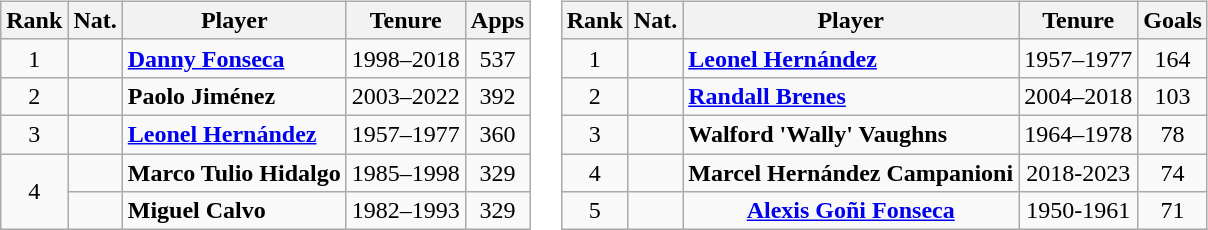<table style=margin-left:9px;">
<tr style=vertical-align:text-top;>
<td><br><table class="wikitable sortable"  align="left" style="text-align: center;">
<tr>
<th class="unsortable">Rank</th>
<th class="unsortable">Nat.</th>
<th class="unsortable">Player</th>
<th class="unsortable">Tenure</th>
<th>Apps</th>
</tr>
<tr>
<td>1</td>
<td></td>
<td align="left"><strong><a href='#'>Danny Fonseca</a></strong></td>
<td>1998–2018</td>
<td>537</td>
</tr>
<tr>
<td>2</td>
<td></td>
<td align="left"><strong>Paolo Jiménez</strong></td>
<td>2003–2022</td>
<td>392</td>
</tr>
<tr>
<td>3</td>
<td></td>
<td align="left"><strong><a href='#'>Leonel Hernández</a></strong></td>
<td>1957–1977</td>
<td>360</td>
</tr>
<tr>
<td rowspan="2">4</td>
<td></td>
<td align="left"><strong>Marco Tulio Hidalgo</strong></td>
<td>1985–1998</td>
<td>329</td>
</tr>
<tr>
<td></td>
<td align="left"><strong>Miguel Calvo</strong></td>
<td>1982–1993</td>
<td>329</td>
</tr>
</table>
</td>
<td><br><table class="wikitable sortable"  align="right" style="text-align: center;">
<tr>
<th class="unsortable">Rank</th>
<th class="unsortable">Nat.</th>
<th class="unsortable">Player</th>
<th class="unsortable">Tenure</th>
<th>Goals</th>
</tr>
<tr>
<td>1</td>
<td></td>
<td align="left"><strong><a href='#'>Leonel Hernández</a></strong></td>
<td>1957–1977</td>
<td>164</td>
</tr>
<tr>
<td>2</td>
<td></td>
<td align="left"><strong><a href='#'>Randall Brenes</a></strong></td>
<td>2004–2018</td>
<td>103</td>
</tr>
<tr>
<td>3</td>
<td></td>
<td align="left"><strong>Walford 'Wally' Vaughns</strong></td>
<td>1964–1978</td>
<td>78</td>
</tr>
<tr>
<td>4</td>
<td></td>
<td align="left"><strong>Marcel Hernández Campanioni</strong></td>
<td>2018-2023</td>
<td>74 </td>
</tr>
<tr>
<td>5</td>
<td></td>
<td><strong><a href='#'>Alexis Goñi Fonseca</a></strong></td>
<td>1950-1961</td>
<td>71</td>
</tr>
</table>
</td>
</tr>
</table>
